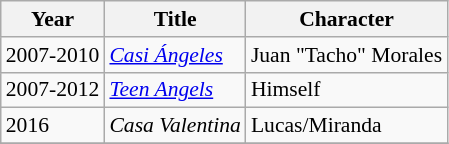<table class="wikitable" style="font-size: 90%;">
<tr>
<th>Year</th>
<th>Title</th>
<th>Character</th>
</tr>
<tr>
<td>2007-2010</td>
<td><em><a href='#'>Casi Ángeles</a></em></td>
<td>Juan "Tacho" Morales</td>
</tr>
<tr>
<td>2007-2012</td>
<td><em><a href='#'>Teen Angels</a></em></td>
<td>Himself</td>
</tr>
<tr>
<td>2016</td>
<td><em>Casa Valentina</em></td>
<td>Lucas/Miranda</td>
</tr>
<tr>
</tr>
</table>
